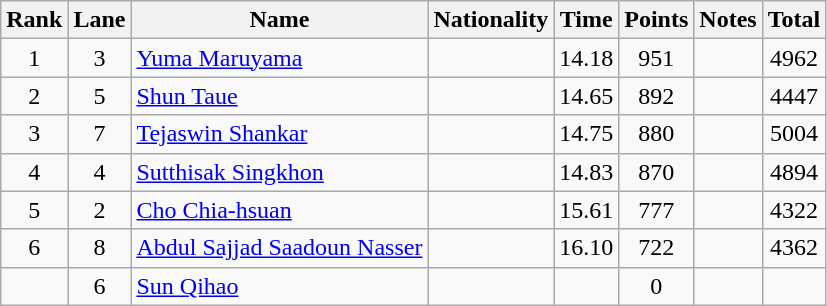<table class="wikitable sortable" style="text-align:center">
<tr>
<th>Rank</th>
<th>Lane</th>
<th>Name</th>
<th>Nationality</th>
<th>Time</th>
<th>Points</th>
<th>Notes</th>
<th>Total</th>
</tr>
<tr>
<td>1</td>
<td>3</td>
<td align="left"><a href='#'>Yuma Maruyama</a></td>
<td align=left></td>
<td>14.18</td>
<td>951</td>
<td></td>
<td>4962</td>
</tr>
<tr>
<td>2</td>
<td>5</td>
<td align="left"><a href='#'>Shun Taue</a></td>
<td align=left></td>
<td>14.65</td>
<td>892</td>
<td></td>
<td>4447</td>
</tr>
<tr>
<td>3</td>
<td>7</td>
<td align="left"><a href='#'>Tejaswin Shankar</a></td>
<td align=left></td>
<td>14.75</td>
<td>880</td>
<td></td>
<td>5004</td>
</tr>
<tr>
<td>4</td>
<td>4</td>
<td align="left"><a href='#'>Sutthisak Singkhon</a></td>
<td align=left></td>
<td>14.83</td>
<td>870</td>
<td></td>
<td>4894</td>
</tr>
<tr>
<td>5</td>
<td>2</td>
<td align="left"><a href='#'>Cho Chia-hsuan</a></td>
<td align=left></td>
<td>15.61</td>
<td>777</td>
<td></td>
<td>4322</td>
</tr>
<tr>
<td>6</td>
<td>8</td>
<td align="left"><a href='#'>Abdul Sajjad Saadoun Nasser</a></td>
<td align=left></td>
<td>16.10</td>
<td>722</td>
<td></td>
<td>4362</td>
</tr>
<tr>
<td></td>
<td>6</td>
<td align="left"><a href='#'>Sun Qihao</a></td>
<td align=left></td>
<td></td>
<td>0</td>
<td></td>
<td></td>
</tr>
</table>
